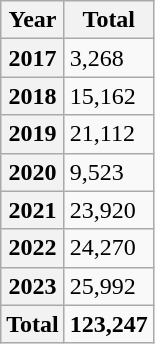<table class="wikitable">
<tr>
<th>Year</th>
<th>Total</th>
</tr>
<tr>
<th>2017</th>
<td>3,268</td>
</tr>
<tr>
<th>2018</th>
<td>15,162</td>
</tr>
<tr>
<th>2019</th>
<td>21,112</td>
</tr>
<tr>
<th>2020</th>
<td>9,523</td>
</tr>
<tr>
<th>2021</th>
<td>23,920</td>
</tr>
<tr>
<th>2022</th>
<td>24,270</td>
</tr>
<tr>
<th>2023</th>
<td>25,992</td>
</tr>
<tr>
<th><strong>Total</strong></th>
<td><strong>123,247</strong></td>
</tr>
</table>
